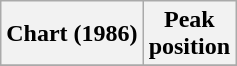<table class="wikitable plainrowheaders" style="text-align:center">
<tr>
<th scope="col">Chart (1986)</th>
<th scope="col">Peak<br>position</th>
</tr>
<tr>
</tr>
</table>
